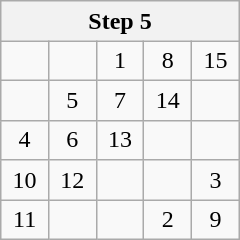<table class="wikitable" style="margin:0.5em auto;text-align:center;width:10em;height:10em;table-layout:fixed;">
<tr>
<th colspan="5">Step 5</th>
</tr>
<tr>
<td></td>
<td></td>
<td>1</td>
<td>8</td>
<td>15</td>
</tr>
<tr>
<td></td>
<td>5</td>
<td>7</td>
<td>14</td>
<td></td>
</tr>
<tr>
<td>4</td>
<td>6</td>
<td>13</td>
<td></td>
<td></td>
</tr>
<tr>
<td>10</td>
<td>12</td>
<td></td>
<td></td>
<td>3</td>
</tr>
<tr>
<td>11</td>
<td></td>
<td></td>
<td>2</td>
<td>9</td>
</tr>
</table>
